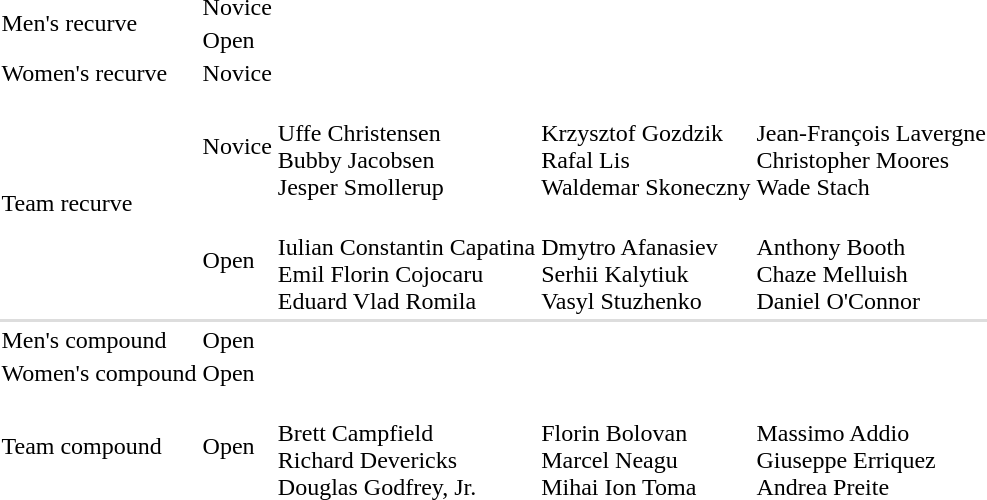<table>
<tr>
<td rowspan=2>Men's recurve</td>
<td>Novice</td>
<td></td>
<td></td>
<td nowrap></td>
</tr>
<tr>
<td>Open</td>
<td></td>
<td></td>
<td></td>
</tr>
<tr>
<td>Women's recurve</td>
<td>Novice</td>
<td></td>
<td></td>
<td></td>
</tr>
<tr>
<td rowspan=2>Team recurve</td>
<td>Novice</td>
<td><br>Uffe Christensen<br>Bubby Jacobsen<br>Jesper Smollerup</td>
<td nowrap><br>Krzysztof Gozdzik<br>Rafal Lis<br>Waldemar Skoneczny</td>
<td><br>Jean-François Lavergne<br>Christopher Moores<br>Wade Stach</td>
</tr>
<tr>
<td>Open</td>
<td nowrap><br>Iulian Constantin Capatina<br>Emil Florin Cojocaru<br>Eduard Vlad Romila</td>
<td><br>Dmytro Afanasiev<br>Serhii Kalytiuk<br>Vasyl Stuzhenko</td>
<td><br>Anthony Booth<br>Chaze Melluish<br>Daniel O'Connor</td>
</tr>
<tr bgcolor=#dddddd>
<td colspan=5></td>
</tr>
<tr>
<td>Men's compound</td>
<td>Open</td>
<td></td>
<td></td>
<td></td>
</tr>
<tr>
<td>Women's compound</td>
<td>Open</td>
<td></td>
<td></td>
<td></td>
</tr>
<tr>
<td>Team compound</td>
<td>Open</td>
<td><br>Brett Campfield<br>Richard Devericks<br>Douglas Godfrey, Jr.</td>
<td><br>Florin Bolovan<br>Marcel Neagu<br>Mihai Ion Toma</td>
<td><br>Massimo Addio<br>Giuseppe Erriquez<br>Andrea Preite</td>
</tr>
</table>
